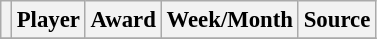<table class="wikitable sortable" style="text-align:left; font-size:95%;">
<tr>
<th></th>
<th>Player</th>
<th>Award</th>
<th>Week/Month</th>
<th>Source</th>
</tr>
<tr>
</tr>
</table>
